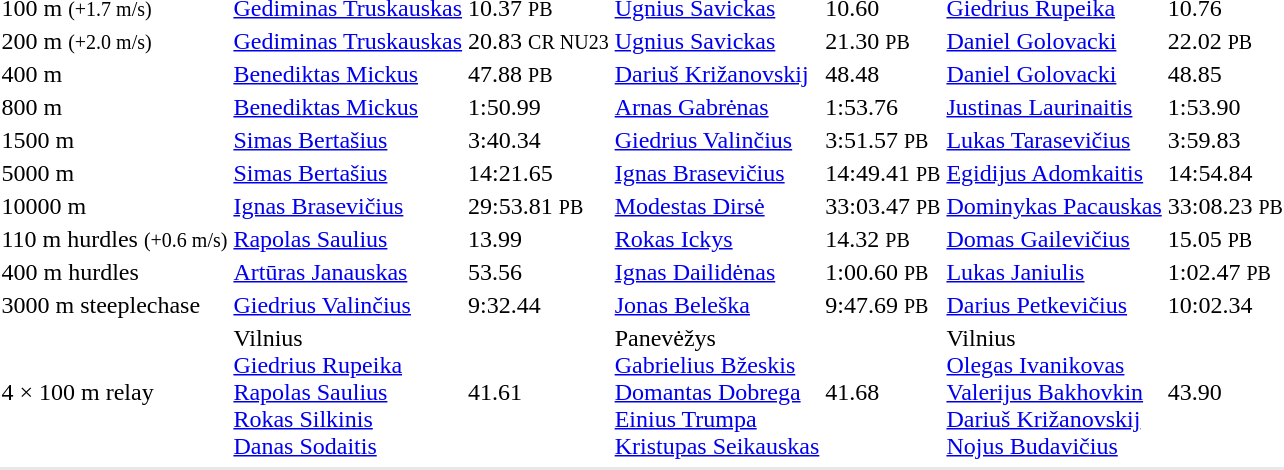<table>
<tr>
<td>100 m <small>(+1.7 m/s)</small></td>
<td><a href='#'>Gediminas Truskauskas</a></td>
<td>10.37 <small>PB</small></td>
<td><a href='#'>Ugnius Savickas</a></td>
<td>10.60</td>
<td><a href='#'>Giedrius Rupeika</a></td>
<td>10.76</td>
</tr>
<tr>
<td>200 m <small>(+2.0 m/s)</small></td>
<td><a href='#'>Gediminas Truskauskas</a></td>
<td>20.83 <small>CR NU23</small></td>
<td><a href='#'>Ugnius Savickas</a></td>
<td>21.30 <small>PB</small></td>
<td><a href='#'>Daniel Golovacki</a></td>
<td>22.02 <small>PB</small></td>
</tr>
<tr>
<td>400 m</td>
<td><a href='#'>Benediktas Mickus</a></td>
<td>47.88 <small>PB</small></td>
<td><a href='#'>Dariuš Križanovskij</a></td>
<td>48.48</td>
<td><a href='#'>Daniel Golovacki</a></td>
<td>48.85</td>
</tr>
<tr>
<td>800 m</td>
<td><a href='#'>Benediktas Mickus</a></td>
<td>1:50.99</td>
<td><a href='#'>Arnas Gabrėnas</a></td>
<td>1:53.76</td>
<td><a href='#'>Justinas Laurinaitis</a></td>
<td>1:53.90</td>
</tr>
<tr>
<td>1500 m</td>
<td><a href='#'>Simas Bertašius</a></td>
<td>3:40.34</td>
<td><a href='#'>Giedrius Valinčius</a></td>
<td>3:51.57 <small>PB</small></td>
<td><a href='#'>Lukas Tarasevičius</a></td>
<td>3:59.83</td>
</tr>
<tr>
<td>5000 m</td>
<td><a href='#'>Simas Bertašius</a></td>
<td>14:21.65</td>
<td><a href='#'>Ignas Brasevičius</a></td>
<td>14:49.41 <small>PB</small></td>
<td><a href='#'>Egidijus Adomkaitis</a></td>
<td>14:54.84</td>
</tr>
<tr>
<td>10000 m</td>
<td><a href='#'>Ignas Brasevičius</a></td>
<td>29:53.81 <small>PB</small></td>
<td><a href='#'>Modestas Dirsė</a></td>
<td>33:03.47 <small>PB</small></td>
<td><a href='#'>Dominykas Pacauskas</a></td>
<td>33:08.23 <small>PB</small></td>
</tr>
<tr>
<td>110 m hurdles <small>(+0.6 m/s)</small></td>
<td><a href='#'>Rapolas Saulius</a></td>
<td>13.99</td>
<td><a href='#'>Rokas Ickys</a></td>
<td>14.32 <small>PB</small></td>
<td><a href='#'>Domas Gailevičius</a></td>
<td>15.05 <small>PB</small></td>
</tr>
<tr>
<td>400 m hurdles</td>
<td><a href='#'>Artūras Janauskas</a></td>
<td>53.56</td>
<td><a href='#'>Ignas Dailidėnas</a></td>
<td>1:00.60 <small>PB</small></td>
<td><a href='#'>Lukas Janiulis</a></td>
<td>1:02.47 <small>PB</small></td>
</tr>
<tr>
<td>3000 m steeplechase</td>
<td><a href='#'>Giedrius Valinčius</a></td>
<td>9:32.44</td>
<td><a href='#'>Jonas Beleška</a></td>
<td>9:47.69 <small>PB</small></td>
<td><a href='#'>Darius Petkevičius</a></td>
<td>10:02.34</td>
</tr>
<tr>
<td>4 × 100 m relay</td>
<td>Vilnius <br> <a href='#'>Giedrius Rupeika</a> <br><a href='#'>Rapolas Saulius</a><br><a href='#'>Rokas Silkinis</a><br><a href='#'>Danas Sodaitis</a></td>
<td>41.61</td>
<td>Panevėžys <br> <a href='#'>Gabrielius Bžeskis</a><br><a href='#'>Domantas Dobrega</a><br><a href='#'>Einius Trumpa</a><br><a href='#'>Kristupas Seikauskas</a></td>
<td>41.68</td>
<td>Vilnius <br> <a href='#'>Olegas Ivanikovas</a><br><a href='#'>Valerijus Bakhovkin</a><br><a href='#'>Dariuš Križanovskij</a><br><a href='#'>Nojus Budavičius</a></td>
<td>43.90</td>
</tr>
<tr>
</tr>
<tr bgcolor= e8e8e8>
<td colspan=7></td>
</tr>
</table>
